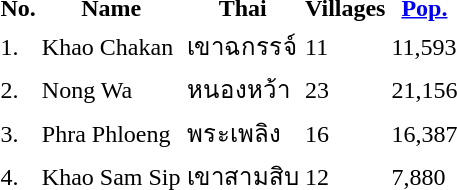<table>
<tr>
<th>No.</th>
<th>Name</th>
<th>Thai</th>
<th>Villages</th>
<th><a href='#'>Pop.</a></th>
</tr>
<tr>
<td>1.</td>
<td>Khao Chakan</td>
<td>เขาฉกรรจ์</td>
<td>11</td>
<td>11,593</td>
</tr>
<tr>
<td>2.</td>
<td>Nong Wa</td>
<td>หนองหว้า</td>
<td>23</td>
<td>21,156</td>
</tr>
<tr>
<td>3.</td>
<td>Phra Phloeng</td>
<td>พระเพลิง</td>
<td>16</td>
<td>16,387</td>
</tr>
<tr>
<td>4.</td>
<td>Khao Sam Sip</td>
<td>เขาสามสิบ</td>
<td>12</td>
<td>7,880</td>
</tr>
</table>
